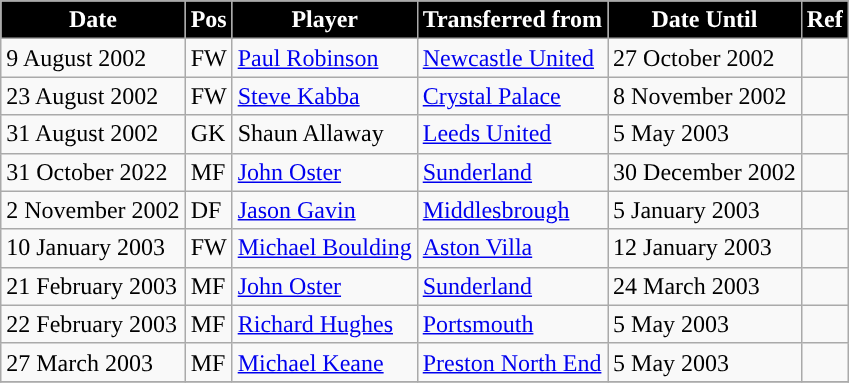<table class="wikitable plainrowheaders sortable">
<tr>
<th style="background:#000000; color:#FFFFFF; ">Date</th>
<th style="background:#000000; color:#FFFFff; ">Pos</th>
<th style="background:#000000; color:#FFFFff; ">Player</th>
<th style="background:#000000; color:#FFFFff; ">Transferred from</th>
<th style="background:#000000; color:#FFFFff; ">Date Until</th>
<th style="background:#000000; color:#FFFFff; ">Ref</th>
</tr>
<tr>
<td>9 August 2002</td>
<td>FW</td>
<td> <a href='#'>Paul Robinson</a></td>
<td> <a href='#'>Newcastle United</a></td>
<td>27 October 2002</td>
<td></td>
</tr>
<tr>
<td>23 August 2002</td>
<td>FW</td>
<td> <a href='#'>Steve Kabba</a></td>
<td> <a href='#'>Crystal Palace</a></td>
<td>8 November 2002</td>
<td></td>
</tr>
<tr>
<td>31 August 2002</td>
<td>GK</td>
<td> Shaun Allaway</td>
<td> <a href='#'>Leeds United</a></td>
<td>5 May 2003</td>
<td></td>
</tr>
<tr>
<td>31 October 2022</td>
<td>MF</td>
<td> <a href='#'>John Oster</a></td>
<td> <a href='#'>Sunderland</a></td>
<td>30 December 2002</td>
<td></td>
</tr>
<tr>
<td>2 November 2002</td>
<td>DF</td>
<td> <a href='#'>Jason Gavin</a></td>
<td> <a href='#'>Middlesbrough</a></td>
<td>5 January 2003</td>
<td></td>
</tr>
<tr>
<td>10 January 2003</td>
<td>FW</td>
<td> <a href='#'>Michael Boulding</a></td>
<td> <a href='#'>Aston Villa</a></td>
<td>12 January 2003</td>
<td></td>
</tr>
<tr>
<td>21 February 2003</td>
<td>MF</td>
<td> <a href='#'>John Oster</a></td>
<td> <a href='#'>Sunderland</a></td>
<td>24 March 2003</td>
<td></td>
</tr>
<tr>
<td>22 February 2003</td>
<td>MF</td>
<td> <a href='#'>Richard Hughes</a></td>
<td> <a href='#'>Portsmouth</a></td>
<td>5 May 2003</td>
<td></td>
</tr>
<tr>
<td>27 March 2003</td>
<td>MF</td>
<td> <a href='#'>Michael Keane</a></td>
<td> <a href='#'>Preston North End</a></td>
<td>5 May 2003</td>
<td></td>
</tr>
<tr>
</tr>
</table>
